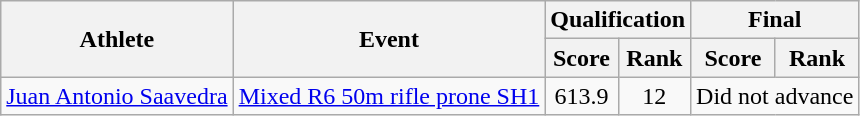<table class=wikitable>
<tr>
<th rowspan="2">Athlete</th>
<th rowspan="2">Event</th>
<th colspan="2">Qualification</th>
<th colspan="2">Final</th>
</tr>
<tr>
<th>Score</th>
<th>Rank</th>
<th>Score</th>
<th>Rank</th>
</tr>
<tr align=center>
<td><a href='#'>Juan Antonio Saavedra</a></td>
<td><a href='#'>Mixed R6 50m rifle prone SH1</a></td>
<td>613.9</td>
<td>12</td>
<td colspan=2>Did not advance</td>
</tr>
</table>
